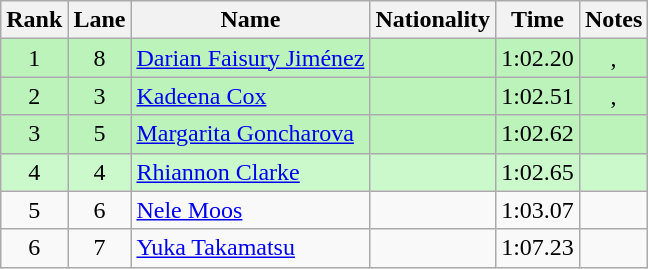<table class="wikitable sortable" style="text-align:center">
<tr>
<th>Rank</th>
<th>Lane</th>
<th>Name</th>
<th>Nationality</th>
<th>Time</th>
<th>Notes</th>
</tr>
<tr bgcolor=bbf3bb>
<td>1</td>
<td>8</td>
<td align="left"><a href='#'>Darian Faisury Jiménez</a></td>
<td align="left"></td>
<td>1:02.20</td>
<td>, </td>
</tr>
<tr bgcolor=bbf3bb>
<td>2</td>
<td>3</td>
<td align="left"><a href='#'>Kadeena Cox</a></td>
<td align="left"></td>
<td>1:02.51</td>
<td>, </td>
</tr>
<tr bgcolor=bbf3bb>
<td>3</td>
<td>5</td>
<td align="left"><a href='#'>Margarita Goncharova</a></td>
<td align="left"></td>
<td>1:02.62</td>
<td></td>
</tr>
<tr bgcolor=ccf9cc>
<td>4</td>
<td>4</td>
<td align="left"><a href='#'>Rhiannon Clarke</a></td>
<td align="left"></td>
<td>1:02.65</td>
<td></td>
</tr>
<tr>
<td>5</td>
<td>6</td>
<td align="left"><a href='#'>Nele Moos</a></td>
<td align="left"></td>
<td>1:03.07</td>
<td></td>
</tr>
<tr>
<td>6</td>
<td>7</td>
<td align="left"><a href='#'>Yuka Takamatsu</a></td>
<td align="left"></td>
<td>1:07.23</td>
<td></td>
</tr>
</table>
